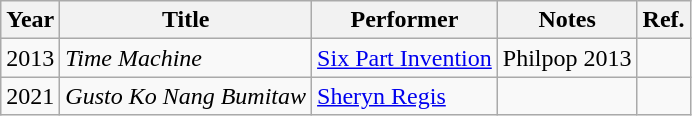<table class="wikitable">
<tr>
<th>Year</th>
<th>Title</th>
<th>Performer</th>
<th>Notes</th>
<th>Ref.</th>
</tr>
<tr>
<td>2013</td>
<td><em>Time Machine</em></td>
<td><a href='#'>Six Part Invention</a></td>
<td>Philpop 2013</td>
<td></td>
</tr>
<tr>
<td>2021</td>
<td><em>Gusto Ko Nang Bumitaw</em></td>
<td><a href='#'>Sheryn Regis</a></td>
<td></td>
<td></td>
</tr>
</table>
